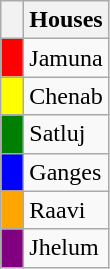<table class="wikitable">
<tr>
<th style="width: 0.5em"></th>
<th>Houses</th>
</tr>
<tr>
<td style="background:red;"></td>
<td>Jamuna</td>
</tr>
<tr>
<td style="background:yellow;"></td>
<td>Chenab</td>
</tr>
<tr>
<td style="background:green;"></td>
<td>Satluj</td>
</tr>
<tr>
<td style="background:blue;"></td>
<td>Ganges</td>
</tr>
<tr>
<td style="background:orange;"></td>
<td>Raavi</td>
</tr>
<tr>
<td style="background:purple;"></td>
<td>Jhelum</td>
</tr>
</table>
